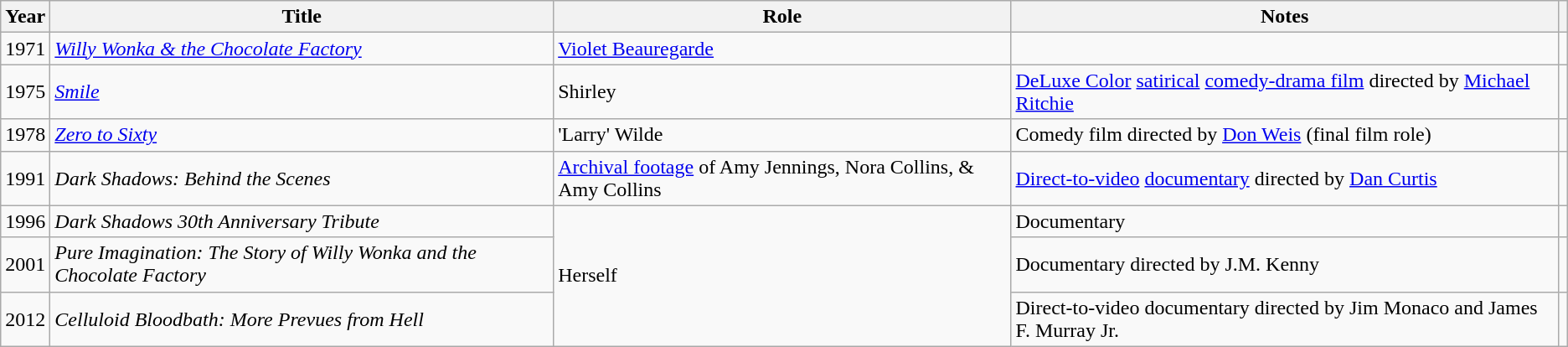<table class="wikitable sortable">
<tr>
<th>Year</th>
<th>Title</th>
<th>Role</th>
<th>Notes</th>
<th class="unsortable"></th>
</tr>
<tr>
<td>1971</td>
<td><em><a href='#'>Willy Wonka & the Chocolate Factory</a></em></td>
<td><a href='#'>Violet Beauregarde</a></td>
<td></td>
<td></td>
</tr>
<tr>
<td>1975</td>
<td><em><a href='#'>Smile</a></em></td>
<td>Shirley</td>
<td><a href='#'>DeLuxe Color</a> <a href='#'>satirical</a> <a href='#'>comedy-drama film</a> directed by <a href='#'>Michael Ritchie</a></td>
<td></td>
</tr>
<tr>
<td>1978</td>
<td><em><a href='#'>Zero to Sixty</a></em></td>
<td>'Larry' Wilde</td>
<td>Comedy film directed by <a href='#'>Don Weis</a> (final film role)</td>
</tr>
<tr>
<td>1991</td>
<td><em>Dark Shadows: Behind the Scenes</em></td>
<td><a href='#'>Archival footage</a> of Amy Jennings, Nora Collins, & Amy Collins</td>
<td><a href='#'>Direct-to-video</a> <a href='#'>documentary</a> directed by <a href='#'>Dan Curtis</a></td>
<td></td>
</tr>
<tr>
<td>1996</td>
<td><em>Dark Shadows 30th Anniversary Tribute</em></td>
<td rowspan="3">Herself</td>
<td>Documentary</td>
<td></td>
</tr>
<tr>
<td>2001</td>
<td><em>Pure Imagination: The Story of Willy Wonka and the Chocolate Factory</em></td>
<td>Documentary directed by J.M. Kenny</td>
<td></td>
</tr>
<tr>
<td>2012</td>
<td><em>Celluloid Bloodbath: More Prevues from Hell</em></td>
<td>Direct-to-video documentary directed by Jim Monaco and James F. Murray Jr.</td>
<td></td>
</tr>
</table>
